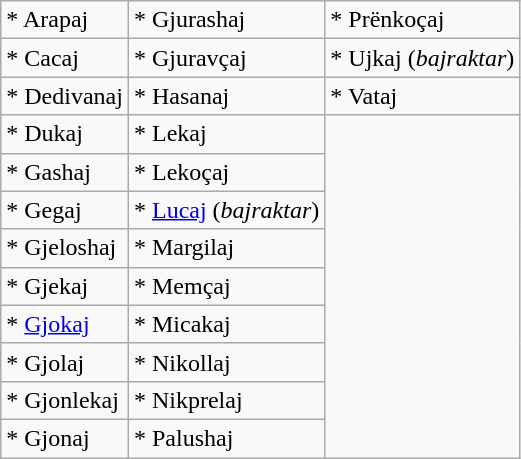<table class="wikitable">
<tr>
<td>* Arapaj</td>
<td>* Gjurashaj</td>
<td>* Prënkoçaj</td>
</tr>
<tr>
<td>* Cacaj</td>
<td>* Gjuravçaj</td>
<td>* Ujkaj (<em>bajraktar</em>)</td>
</tr>
<tr>
<td>* Dedivanaj</td>
<td>* Hasanaj</td>
<td>* Vataj</td>
</tr>
<tr>
<td>* Dukaj</td>
<td>* Lekaj</td>
</tr>
<tr>
<td>* Gashaj</td>
<td>* Lekoçaj</td>
</tr>
<tr>
<td>* Gegaj</td>
<td>* <a href='#'>Lucaj</a> (<em>bajraktar</em>)</td>
</tr>
<tr>
<td>* Gjeloshaj</td>
<td>* Margilaj</td>
</tr>
<tr>
<td>* Gjekaj</td>
<td>* Memçaj</td>
</tr>
<tr>
<td>* <a href='#'>Gjokaj</a></td>
<td>* Micakaj</td>
</tr>
<tr>
<td>* Gjolaj</td>
<td>* Nikollaj</td>
</tr>
<tr>
<td>* Gjonlekaj</td>
<td>* Nikprelaj</td>
</tr>
<tr>
<td>* Gjonaj</td>
<td>* Palushaj</td>
</tr>
</table>
